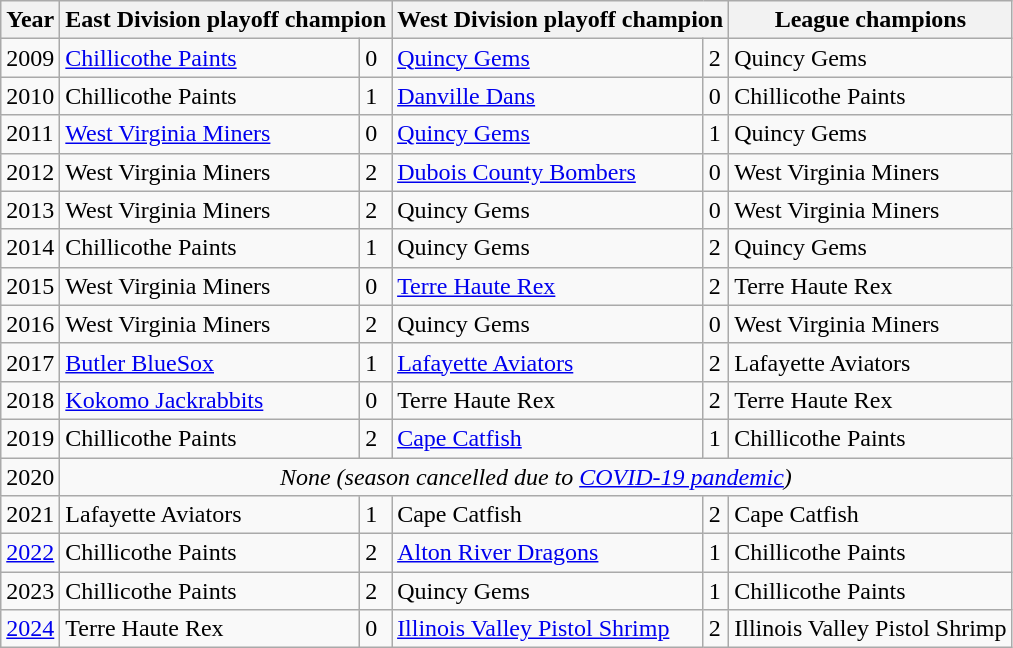<table class="wikitable">
<tr>
<th>Year</th>
<th colspan="2">East Division playoff champion</th>
<th colspan="2">West Division playoff champion</th>
<th>League champions</th>
</tr>
<tr>
<td>2009</td>
<td><a href='#'>Chillicothe Paints</a></td>
<td>0</td>
<td><a href='#'>Quincy Gems</a></td>
<td>2</td>
<td>Quincy Gems</td>
</tr>
<tr>
<td>2010</td>
<td>Chillicothe Paints</td>
<td>1</td>
<td><a href='#'>Danville Dans</a></td>
<td>0</td>
<td>Chillicothe Paints</td>
</tr>
<tr>
<td>2011</td>
<td><a href='#'>West Virginia Miners</a></td>
<td>0</td>
<td><a href='#'>Quincy Gems</a></td>
<td>1</td>
<td>Quincy Gems</td>
</tr>
<tr>
<td>2012</td>
<td>West Virginia Miners</td>
<td>2</td>
<td><a href='#'>Dubois County Bombers</a></td>
<td>0</td>
<td>West Virginia Miners</td>
</tr>
<tr>
<td>2013</td>
<td>West Virginia Miners</td>
<td>2</td>
<td>Quincy Gems</td>
<td>0</td>
<td>West Virginia Miners</td>
</tr>
<tr>
<td>2014</td>
<td>Chillicothe Paints</td>
<td>1</td>
<td>Quincy Gems</td>
<td>2</td>
<td>Quincy Gems</td>
</tr>
<tr>
<td>2015</td>
<td>West Virginia Miners</td>
<td>0</td>
<td><a href='#'>Terre Haute Rex</a></td>
<td>2</td>
<td>Terre Haute Rex</td>
</tr>
<tr>
<td>2016</td>
<td>West Virginia Miners</td>
<td>2</td>
<td>Quincy Gems</td>
<td>0</td>
<td>West Virginia Miners</td>
</tr>
<tr>
<td>2017</td>
<td><a href='#'>Butler BlueSox</a></td>
<td>1</td>
<td><a href='#'>Lafayette Aviators</a></td>
<td>2</td>
<td>Lafayette Aviators</td>
</tr>
<tr>
<td>2018</td>
<td><a href='#'>Kokomo Jackrabbits</a></td>
<td>0</td>
<td>Terre Haute Rex</td>
<td>2</td>
<td>Terre Haute Rex</td>
</tr>
<tr>
<td>2019</td>
<td>Chillicothe Paints</td>
<td>2</td>
<td><a href='#'>Cape Catfish</a></td>
<td>1</td>
<td>Chillicothe Paints</td>
</tr>
<tr>
<td>2020</td>
<td colspan="5" align="center"><em>None (season cancelled due to <a href='#'>COVID-19 pandemic</a>)</em></td>
</tr>
<tr>
<td>2021</td>
<td>Lafayette Aviators</td>
<td>1</td>
<td>Cape Catfish</td>
<td>2</td>
<td>Cape Catfish</td>
</tr>
<tr>
<td><a href='#'>2022</a></td>
<td>Chillicothe Paints</td>
<td>2</td>
<td><a href='#'>Alton River Dragons</a></td>
<td>1</td>
<td>Chillicothe Paints</td>
</tr>
<tr>
<td>2023</td>
<td>Chillicothe Paints</td>
<td>2</td>
<td>Quincy Gems</td>
<td>1</td>
<td>Chillicothe Paints</td>
</tr>
<tr>
<td><a href='#'>2024</a></td>
<td>Terre Haute Rex</td>
<td>0</td>
<td><a href='#'>Illinois Valley Pistol Shrimp</a></td>
<td>2</td>
<td>Illinois Valley Pistol Shrimp</td>
</tr>
</table>
